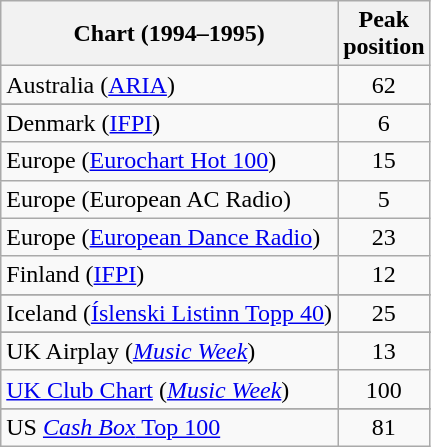<table class="wikitable sortable">
<tr>
<th>Chart (1994–1995)</th>
<th>Peak<br>position</th>
</tr>
<tr>
<td align="left">Australia (<a href='#'>ARIA</a>)</td>
<td style="text-align:center;">62</td>
</tr>
<tr>
</tr>
<tr>
<td align="left">Denmark (<a href='#'>IFPI</a>)</td>
<td style="text-align:center;">6</td>
</tr>
<tr>
<td align="left">Europe (<a href='#'>Eurochart Hot 100</a>)</td>
<td style="text-align:center;">15</td>
</tr>
<tr>
<td align="left">Europe (European AC Radio)</td>
<td style="text-align:center;">5</td>
</tr>
<tr>
<td align="left">Europe (<a href='#'>European Dance Radio</a>)</td>
<td style="text-align:center;">23</td>
</tr>
<tr>
<td align="left">Finland (<a href='#'>IFPI</a>)</td>
<td style="text-align:center;">12</td>
</tr>
<tr>
</tr>
<tr>
</tr>
<tr>
<td align="left">Iceland (<a href='#'>Íslenski Listinn Topp 40</a>)</td>
<td style="text-align:center;">25</td>
</tr>
<tr>
</tr>
<tr>
</tr>
<tr>
</tr>
<tr>
</tr>
<tr>
</tr>
<tr>
</tr>
<tr>
<td align="left">UK Airplay (<em><a href='#'>Music Week</a></em>)</td>
<td style="text-align:center;">13</td>
</tr>
<tr>
<td align="left"><a href='#'>UK Club Chart</a> (<em><a href='#'>Music Week</a></em>)</td>
<td style="text-align:center;">100</td>
</tr>
<tr>
</tr>
<tr>
<td align="left">US <a href='#'><em>Cash Box</em> Top 100</a></td>
<td style="text-align:center;">81</td>
</tr>
</table>
